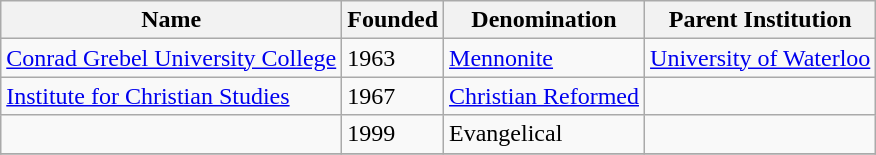<table class="wikitable">
<tr>
<th>Name</th>
<th>Founded</th>
<th>Denomination</th>
<th>Parent Institution</th>
</tr>
<tr>
<td><a href='#'>Conrad Grebel University College</a></td>
<td>1963</td>
<td><a href='#'>Mennonite</a></td>
<td><a href='#'>University of Waterloo</a></td>
</tr>
<tr>
<td><a href='#'>Institute for Christian Studies</a></td>
<td>1967</td>
<td><a href='#'>Christian Reformed</a></td>
<td></td>
</tr>
<tr>
<td></td>
<td>1999</td>
<td>Evangelical</td>
<td></td>
</tr>
<tr>
</tr>
</table>
